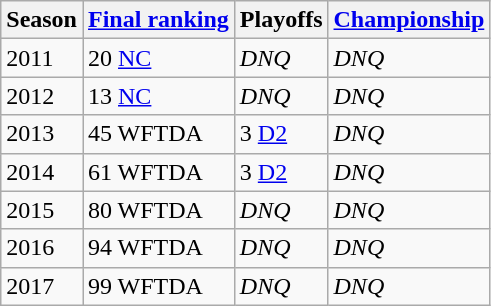<table class="wikitable sortable">
<tr>
<th>Season</th>
<th><a href='#'>Final ranking</a></th>
<th>Playoffs</th>
<th><a href='#'>Championship</a></th>
</tr>
<tr>
<td>2011</td>
<td>20 <a href='#'>NC</a></td>
<td><em>DNQ</em></td>
<td><em>DNQ</em></td>
</tr>
<tr>
<td>2012</td>
<td>13 <a href='#'>NC</a></td>
<td><em>DNQ</em></td>
<td><em>DNQ</em></td>
</tr>
<tr>
<td>2013</td>
<td>45 WFTDA</td>
<td>3 <a href='#'>D2</a></td>
<td><em>DNQ</em></td>
</tr>
<tr>
<td>2014</td>
<td>61 WFTDA</td>
<td>3 <a href='#'>D2</a></td>
<td><em>DNQ</em></td>
</tr>
<tr>
<td>2015</td>
<td>80 WFTDA</td>
<td><em>DNQ</em></td>
<td><em>DNQ</em></td>
</tr>
<tr>
<td>2016</td>
<td>94 WFTDA</td>
<td><em>DNQ</em></td>
<td><em>DNQ</em></td>
</tr>
<tr>
<td>2017</td>
<td>99 WFTDA</td>
<td><em>DNQ</em></td>
<td><em>DNQ</em></td>
</tr>
</table>
